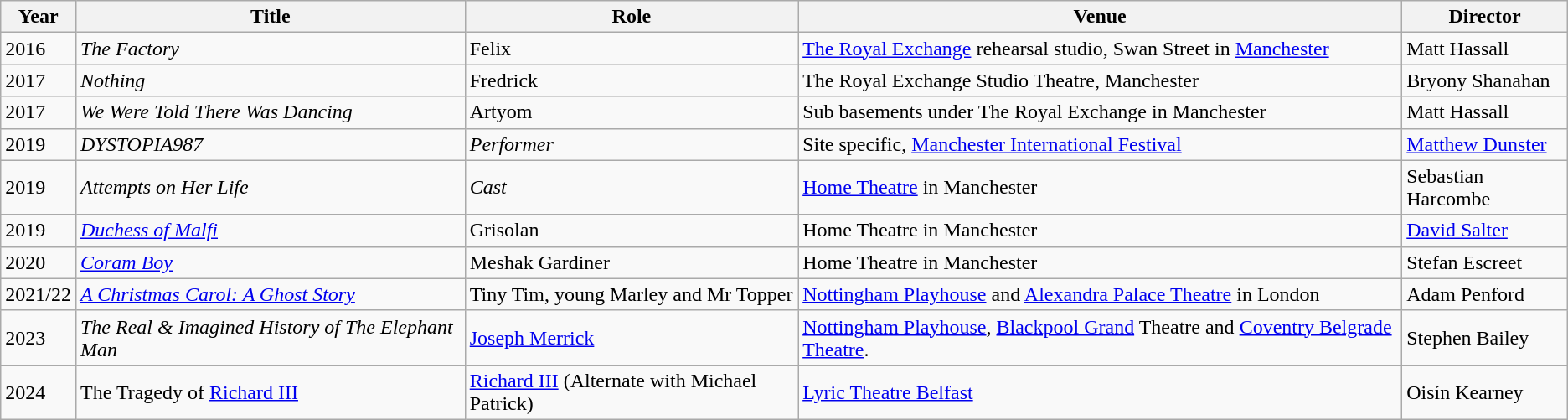<table class="wikitable sortable">
<tr>
<th>Year</th>
<th>Title</th>
<th>Role</th>
<th>Venue</th>
<th>Director</th>
</tr>
<tr>
<td>2016</td>
<td><em>The Factory</em></td>
<td>Felix</td>
<td><a href='#'>The Royal Exchange</a> rehearsal studio, Swan Street in <a href='#'>Manchester</a></td>
<td>Matt Hassall</td>
</tr>
<tr>
<td>2017</td>
<td><em>Nothing</em></td>
<td>Fredrick</td>
<td>The Royal Exchange Studio Theatre, Manchester</td>
<td>Bryony Shanahan</td>
</tr>
<tr>
<td>2017</td>
<td><em>We Were Told There Was Dancing</em></td>
<td>Artyom</td>
<td>Sub basements under The Royal Exchange in Manchester</td>
<td>Matt Hassall</td>
</tr>
<tr>
<td>2019</td>
<td><em>DYSTOPIA987</em></td>
<td><em>Performer</em></td>
<td>Site specific, <a href='#'>Manchester International Festival</a></td>
<td><a href='#'>Matthew Dunster</a></td>
</tr>
<tr>
<td>2019</td>
<td><em>Attempts on Her Life</em></td>
<td><em>Cast</em></td>
<td><a href='#'>Home Theatre</a> in Manchester</td>
<td>Sebastian Harcombe</td>
</tr>
<tr>
<td>2019</td>
<td><em><a href='#'>Duchess of Malfi</a></em></td>
<td>Grisolan</td>
<td>Home Theatre in Manchester</td>
<td><a href='#'>David Salter</a></td>
</tr>
<tr>
<td>2020</td>
<td><em><a href='#'>Coram Boy</a></em></td>
<td>Meshak Gardiner</td>
<td>Home Theatre in Manchester</td>
<td>Stefan Escreet</td>
</tr>
<tr>
<td>2021/22</td>
<td><em><a href='#'>A Christmas Carol: A Ghost Story</a></em></td>
<td>Tiny Tim, young Marley and Mr Topper</td>
<td><a href='#'>Nottingham Playhouse</a> and <a href='#'>Alexandra Palace Theatre</a> in London</td>
<td>Adam Penford</td>
</tr>
<tr>
<td>2023</td>
<td><em>The Real & Imagined History of The Elephant Man</em></td>
<td><a href='#'>Joseph Merrick</a></td>
<td><a href='#'>Nottingham Playhouse</a>, <a href='#'>Blackpool Grand</a> Theatre and <a href='#'>Coventry Belgrade Theatre</a>.</td>
<td>Stephen Bailey</td>
</tr>
<tr>
<td>2024</td>
<td>The Tragedy of <a href='#'>Richard III</a></td>
<td><a href='#'>Richard III</a> (Alternate with Michael Patrick)</td>
<td><a href='#'>Lyric Theatre Belfast</a></td>
<td>Oisín Kearney</td>
</tr>
</table>
